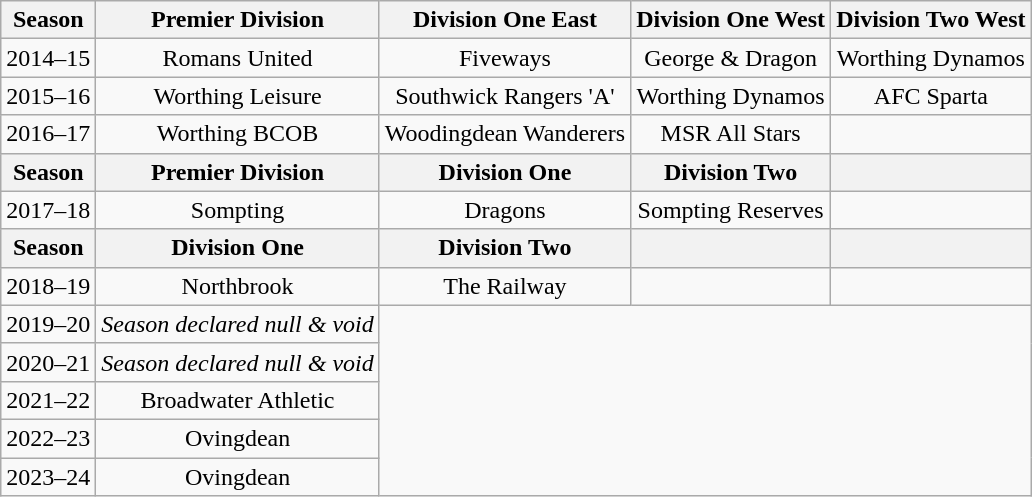<table class=wikitable style=text-align:center>
<tr>
<th>Season</th>
<th>Premier Division</th>
<th>Division One East</th>
<th>Division One West</th>
<th>Division Two West</th>
</tr>
<tr>
<td>2014–15</td>
<td>Romans United</td>
<td>Fiveways</td>
<td>George & Dragon</td>
<td>Worthing Dynamos</td>
</tr>
<tr>
<td>2015–16</td>
<td>Worthing Leisure</td>
<td>Southwick Rangers 'A'</td>
<td>Worthing Dynamos</td>
<td>AFC Sparta</td>
</tr>
<tr>
<td>2016–17</td>
<td>Worthing BCOB</td>
<td>Woodingdean Wanderers</td>
<td>MSR All Stars</td>
<td></td>
</tr>
<tr>
<th>Season</th>
<th>Premier Division</th>
<th>Division One</th>
<th>Division Two</th>
<th></th>
</tr>
<tr>
<td>2017–18</td>
<td>Sompting</td>
<td>Dragons</td>
<td>Sompting Reserves</td>
<td></td>
</tr>
<tr>
<th>Season</th>
<th>Division One</th>
<th>Division Two</th>
<th></th>
<th></th>
</tr>
<tr>
<td>2018–19</td>
<td>Northbrook</td>
<td>The Railway</td>
<td></td>
<td></td>
</tr>
<tr>
<td>2019–20</td>
<td><em>Season declared null & void</em></td>
</tr>
<tr>
<td>2020–21</td>
<td><em>Season declared null & void</em></td>
</tr>
<tr>
<td>2021–22</td>
<td>Broadwater Athletic</td>
</tr>
<tr>
<td>2022–23</td>
<td>Ovingdean</td>
</tr>
<tr>
<td>2023–24</td>
<td>Ovingdean</td>
</tr>
</table>
